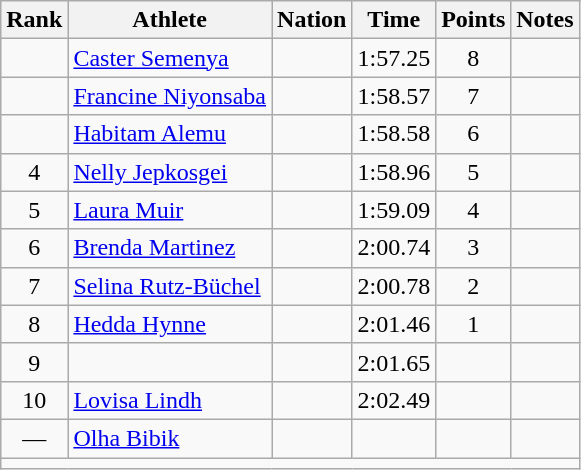<table class="wikitable sortable" style="text-align:center;">
<tr>
<th scope="col" style="width: 10px;">Rank</th>
<th scope="col">Athlete</th>
<th scope="col">Nation</th>
<th scope="col">Time</th>
<th scope="col">Points</th>
<th scope="col">Notes</th>
</tr>
<tr>
<td></td>
<td align=left><a href='#'>Caster Semenya</a></td>
<td align=left></td>
<td>1:57.25</td>
<td>8</td>
<td></td>
</tr>
<tr>
<td></td>
<td align=left><a href='#'>Francine Niyonsaba</a></td>
<td align=left></td>
<td>1:58.57</td>
<td>7</td>
<td></td>
</tr>
<tr>
<td></td>
<td align=left><a href='#'>Habitam Alemu</a></td>
<td align=left></td>
<td>1:58.58</td>
<td>6</td>
<td></td>
</tr>
<tr>
<td>4</td>
<td align=left><a href='#'>Nelly Jepkosgei</a></td>
<td align=left></td>
<td>1:58.96</td>
<td>5</td>
<td></td>
</tr>
<tr>
<td>5</td>
<td align=left><a href='#'>Laura Muir</a></td>
<td align=left></td>
<td>1:59.09</td>
<td>4</td>
<td></td>
</tr>
<tr>
<td>6</td>
<td align=left><a href='#'>Brenda Martinez</a></td>
<td align=left></td>
<td>2:00.74</td>
<td>3</td>
<td></td>
</tr>
<tr>
<td>7</td>
<td align=left><a href='#'>Selina Rutz-Büchel</a></td>
<td align=left></td>
<td>2:00.78</td>
<td>2</td>
<td></td>
</tr>
<tr>
<td>8</td>
<td align=left><a href='#'>Hedda Hynne</a></td>
<td align=left></td>
<td>2:01.46</td>
<td>1</td>
<td></td>
</tr>
<tr>
<td>9</td>
<td align=left></td>
<td align=left></td>
<td>2:01.65</td>
<td></td>
<td></td>
</tr>
<tr>
<td>10</td>
<td align=left><a href='#'>Lovisa Lindh</a></td>
<td align=left></td>
<td>2:02.49</td>
<td></td>
<td></td>
</tr>
<tr>
<td>—</td>
<td align=left><a href='#'>Olha Bibik</a></td>
<td align=left></td>
<td></td>
<td></td>
<td></td>
</tr>
<tr class="sortbottom">
<td colspan="6"></td>
</tr>
</table>
